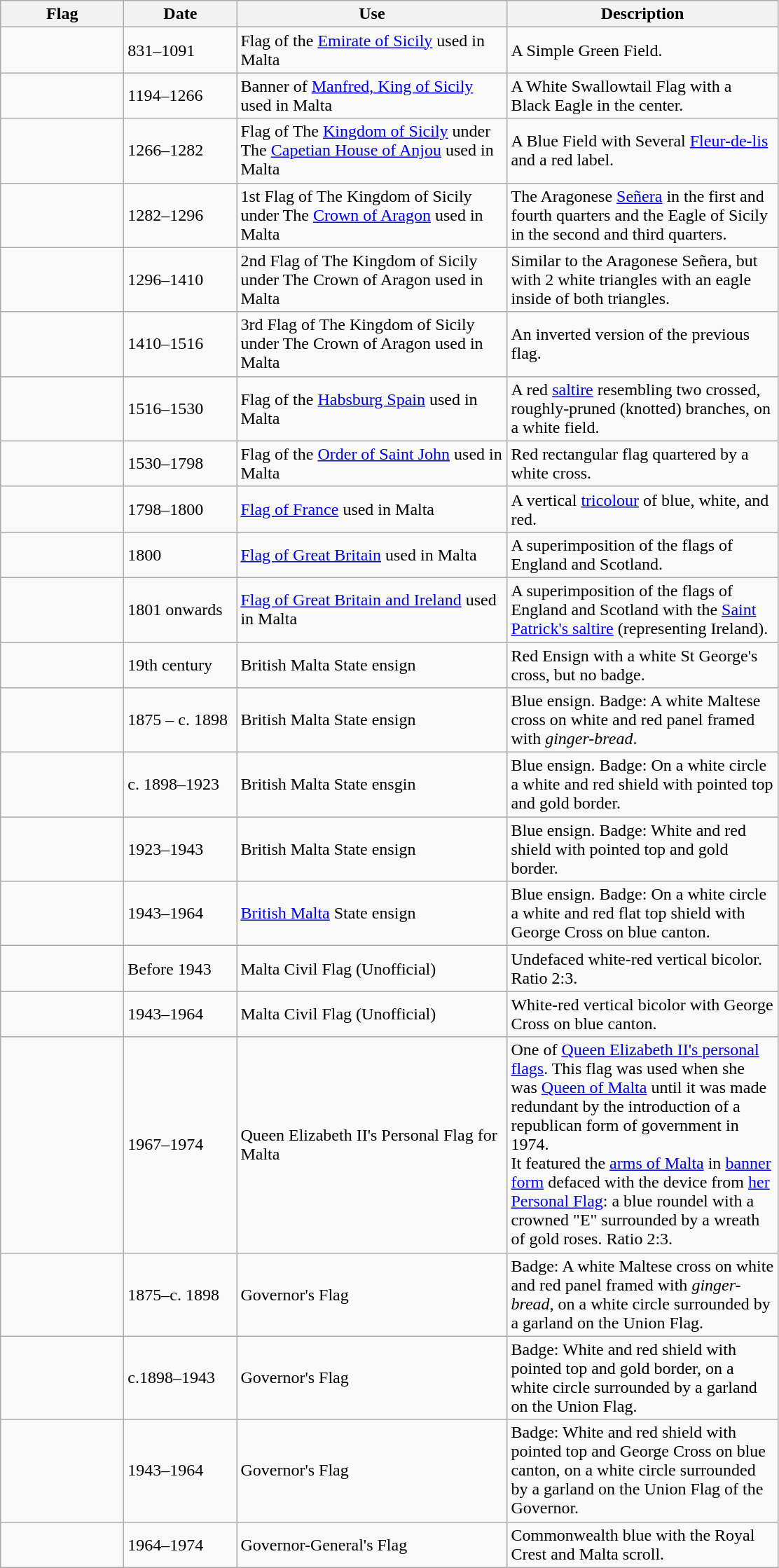<table class="wikitable">
<tr>
<th style="width:110px;">Flag</th>
<th style="width:100px;">Date</th>
<th style="width:250px;">Use</th>
<th style="width:250px;">Description</th>
</tr>
<tr>
<td></td>
<td>831–1091</td>
<td>Flag of the <a href='#'>Emirate of Sicily</a> used in Malta</td>
<td>A Simple Green Field.</td>
</tr>
<tr>
<td></td>
<td>1194–1266</td>
<td>Banner of <a href='#'>Manfred, King of Sicily</a> used in Malta</td>
<td>A White Swallowtail Flag with a Black Eagle in the center.</td>
</tr>
<tr>
<td></td>
<td>1266–1282</td>
<td>Flag of The <a href='#'>Kingdom of Sicily</a> under The <a href='#'>Capetian House of Anjou</a> used in Malta</td>
<td>A Blue Field with Several <a href='#'>Fleur-de-lis</a> and a red label.</td>
</tr>
<tr>
<td></td>
<td>1282–1296</td>
<td>1st Flag of The Kingdom of Sicily under The <a href='#'>Crown of Aragon</a> used in Malta</td>
<td>The Aragonese <a href='#'>Señera</a> in the first and fourth quarters and the Eagle of Sicily in the second and third quarters.</td>
</tr>
<tr>
<td></td>
<td>1296–1410</td>
<td>2nd Flag of The Kingdom of Sicily under The Crown of Aragon used in Malta</td>
<td>Similar to the Aragonese Señera, but with 2 white triangles with an eagle inside of both triangles.</td>
</tr>
<tr>
<td></td>
<td>1410–1516</td>
<td>3rd Flag of The Kingdom of Sicily under The Crown of Aragon used in Malta</td>
<td>An inverted version of the previous flag.</td>
</tr>
<tr>
<td></td>
<td>1516–1530</td>
<td>Flag of the <a href='#'>Habsburg Spain</a> used in Malta</td>
<td>A red <a href='#'>saltire</a> resembling two crossed, roughly-pruned (knotted) branches, on a white field.</td>
</tr>
<tr>
<td></td>
<td>1530–1798</td>
<td>Flag of the <a href='#'>Order of Saint John</a> used in Malta</td>
<td>Red rectangular flag quartered by a white cross.</td>
</tr>
<tr>
<td></td>
<td>1798–1800</td>
<td><a href='#'>Flag of France</a> used in Malta</td>
<td>A vertical <a href='#'>tricolour</a> of blue, white, and red.</td>
</tr>
<tr>
<td></td>
<td>1800</td>
<td><a href='#'>Flag of Great Britain</a> used in Malta</td>
<td>A superimposition of the flags of England and Scotland.</td>
</tr>
<tr>
<td></td>
<td>1801 onwards</td>
<td><a href='#'>Flag of Great Britain and Ireland</a> used in Malta</td>
<td>A superimposition of the flags of England and Scotland with the <a href='#'>Saint Patrick's saltire</a> (representing Ireland).</td>
</tr>
<tr>
<td></td>
<td>19th century</td>
<td>British Malta State ensign</td>
<td>Red Ensign with a white St George's cross, but no badge.</td>
</tr>
<tr>
<td></td>
<td>1875 – c. 1898</td>
<td>British Malta State ensign</td>
<td>Blue ensign. Badge: A white Maltese cross on white and red panel framed with <em>ginger-bread</em>.</td>
</tr>
<tr>
<td></td>
<td>c. 1898–1923</td>
<td>British Malta State ensgin</td>
<td>Blue ensign. Badge: On a white circle a white and red shield with pointed top and gold border.</td>
</tr>
<tr>
<td></td>
<td>1923–1943</td>
<td>British Malta State ensign</td>
<td>Blue ensign. Badge: White and red shield with pointed top and gold border.</td>
</tr>
<tr>
<td></td>
<td>1943–1964</td>
<td><a href='#'>British Malta</a> State ensign</td>
<td>Blue ensign. Badge: On a white circle a white and red flat top shield with George Cross on blue canton.</td>
</tr>
<tr>
<td></td>
<td>Before 1943</td>
<td>Malta Civil Flag (Unofficial)</td>
<td>Undefaced white-red vertical bicolor. Ratio 2:3.</td>
</tr>
<tr>
<td></td>
<td>1943–1964</td>
<td>Malta Civil Flag (Unofficial)</td>
<td>White-red vertical bicolor with George Cross on blue canton.</td>
</tr>
<tr>
<td></td>
<td>1967–1974</td>
<td>Queen Elizabeth II's Personal Flag for Malta</td>
<td>One of <a href='#'>Queen Elizabeth II's personal flags</a>. This flag was used when she was <a href='#'>Queen of Malta</a> until it was made redundant by the introduction of a republican form of government in 1974.<br>It featured the <a href='#'>arms of Malta</a> in <a href='#'>banner form</a> defaced with the device from <a href='#'>her Personal Flag</a>: a blue roundel with a crowned "E" surrounded by a wreath of gold roses. Ratio 2:3.</td>
</tr>
<tr>
<td></td>
<td>1875–c. 1898</td>
<td>Governor's Flag</td>
<td>Badge: A white Maltese cross on white and red panel framed with <em>ginger-bread</em>, on a white circle surrounded by a garland on the Union Flag.</td>
</tr>
<tr>
<td></td>
<td>c.1898–1943</td>
<td>Governor's Flag</td>
<td>Badge: White and red shield with pointed top and gold border, on a white circle surrounded by a garland on the Union Flag.</td>
</tr>
<tr>
<td></td>
<td>1943–1964</td>
<td>Governor's Flag</td>
<td>Badge: White and red shield with pointed top and George Cross on blue canton, on a white circle surrounded by a garland on the Union Flag of the Governor.</td>
</tr>
<tr>
<td></td>
<td>1964–1974</td>
<td>Governor-General's Flag</td>
<td>Commonwealth blue with the Royal Crest and Malta scroll.</td>
</tr>
</table>
